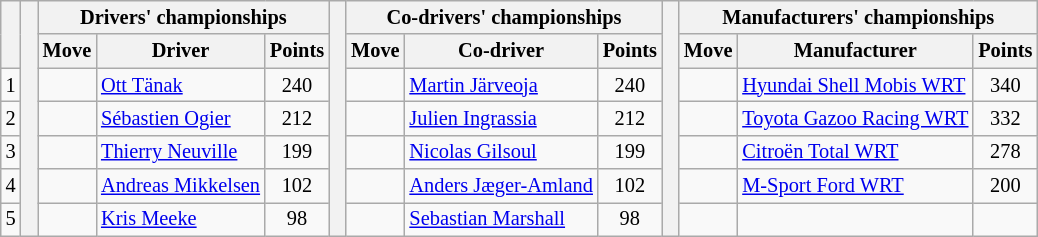<table class="wikitable" style="font-size:85%;">
<tr>
<th rowspan="2"></th>
<th rowspan="7" style="width:5px;"></th>
<th colspan="3">Drivers' championships</th>
<th rowspan="7" style="width:5px;"></th>
<th colspan="3">Co-drivers' championships</th>
<th rowspan="7" style="width:5px;"></th>
<th colspan="3">Manufacturers' championships</th>
</tr>
<tr>
<th>Move</th>
<th>Driver</th>
<th>Points</th>
<th>Move</th>
<th>Co-driver</th>
<th>Points</th>
<th>Move</th>
<th>Manufacturer</th>
<th>Points</th>
</tr>
<tr>
<td align="center">1</td>
<td></td>
<td><a href='#'>Ott Tänak</a></td>
<td align="center">240</td>
<td></td>
<td><a href='#'>Martin Järveoja</a></td>
<td align="center">240</td>
<td></td>
<td nowrap><a href='#'>Hyundai Shell Mobis WRT</a></td>
<td align="center">340</td>
</tr>
<tr>
<td align="center">2</td>
<td></td>
<td><a href='#'>Sébastien Ogier</a></td>
<td align="center">212</td>
<td></td>
<td><a href='#'>Julien Ingrassia</a></td>
<td align="center">212</td>
<td></td>
<td nowrap><a href='#'>Toyota Gazoo Racing WRT</a></td>
<td align="center">332</td>
</tr>
<tr>
<td align="center">3</td>
<td></td>
<td><a href='#'>Thierry Neuville</a></td>
<td align="center">199</td>
<td></td>
<td><a href='#'>Nicolas Gilsoul</a></td>
<td align="center">199</td>
<td></td>
<td><a href='#'>Citroën Total WRT</a></td>
<td align="center">278</td>
</tr>
<tr>
<td align="center">4</td>
<td></td>
<td nowrap><a href='#'>Andreas Mikkelsen</a></td>
<td align="center">102</td>
<td></td>
<td nowrap><a href='#'>Anders Jæger-Amland</a></td>
<td align="center">102</td>
<td></td>
<td><a href='#'>M-Sport Ford WRT</a></td>
<td align="center">200</td>
</tr>
<tr>
<td align="center">5</td>
<td></td>
<td><a href='#'>Kris Meeke</a></td>
<td align="center">98</td>
<td></td>
<td><a href='#'>Sebastian Marshall</a></td>
<td align="center">98</td>
<td></td>
<td></td>
<td></td>
</tr>
</table>
